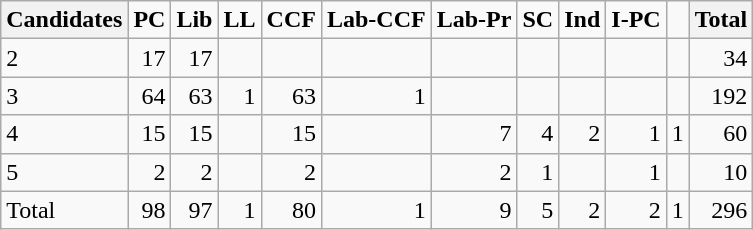<table class="wikitable" style="text-align:right;">
<tr>
<th>Candidates</th>
<td><strong>PC</strong></td>
<td><strong>Lib</strong></td>
<td><strong>LL</strong></td>
<td><strong>CCF</strong></td>
<td><strong>Lab-CCF</strong></td>
<td><strong>Lab-Pr</strong></td>
<td><strong>SC</strong></td>
<td><strong>Ind</strong></td>
<td><strong>I-PC</strong></td>
<td><strong></strong></td>
<th>Total</th>
</tr>
<tr>
<td style="text-align:left;">2</td>
<td>17</td>
<td>17</td>
<td></td>
<td></td>
<td></td>
<td></td>
<td></td>
<td></td>
<td></td>
<td></td>
<td>34</td>
</tr>
<tr>
<td style="text-align:left;">3</td>
<td>64</td>
<td>63</td>
<td>1</td>
<td>63</td>
<td>1</td>
<td></td>
<td></td>
<td></td>
<td></td>
<td></td>
<td>192</td>
</tr>
<tr>
<td style="text-align:left;">4</td>
<td>15</td>
<td>15</td>
<td></td>
<td>15</td>
<td></td>
<td>7</td>
<td>4</td>
<td>2</td>
<td>1</td>
<td>1</td>
<td>60</td>
</tr>
<tr>
<td style="text-align:left;">5</td>
<td>2</td>
<td>2</td>
<td></td>
<td>2</td>
<td></td>
<td>2</td>
<td>1</td>
<td></td>
<td>1</td>
<td></td>
<td>10</td>
</tr>
<tr>
<td style="text-align:left;">Total</td>
<td>98</td>
<td>97</td>
<td>1</td>
<td>80</td>
<td>1</td>
<td>9</td>
<td>5</td>
<td>2</td>
<td>2</td>
<td>1</td>
<td>296</td>
</tr>
</table>
